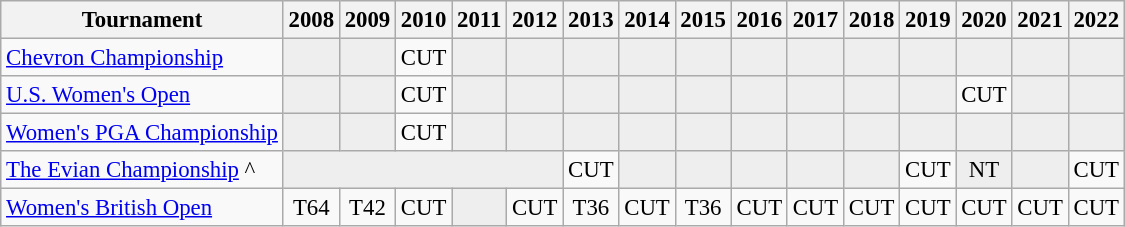<table class="wikitable" style="font-size:95%;text-align:center;">
<tr>
<th>Tournament</th>
<th>2008</th>
<th>2009</th>
<th>2010</th>
<th>2011</th>
<th>2012</th>
<th>2013</th>
<th>2014</th>
<th>2015</th>
<th>2016</th>
<th>2017</th>
<th>2018</th>
<th>2019</th>
<th>2020</th>
<th>2021</th>
<th>2022</th>
</tr>
<tr>
<td align=left><a href='#'>Chevron Championship</a></td>
<td style="background:#eeeeee;"></td>
<td style="background:#eeeeee;"></td>
<td>CUT</td>
<td style="background:#eeeeee;"></td>
<td style="background:#eeeeee;"></td>
<td style="background:#eeeeee;"></td>
<td style="background:#eeeeee;"></td>
<td style="background:#eeeeee;"></td>
<td style="background:#eeeeee;"></td>
<td style="background:#eeeeee;"></td>
<td style="background:#eeeeee;"></td>
<td style="background:#eeeeee;"></td>
<td style="background:#eeeeee;"></td>
<td style="background:#eeeeee;"></td>
<td style="background:#eeeeee;"></td>
</tr>
<tr>
<td align=left><a href='#'>U.S. Women's Open</a></td>
<td style="background:#eeeeee;"></td>
<td style="background:#eeeeee;"></td>
<td>CUT</td>
<td style="background:#eeeeee;"></td>
<td style="background:#eeeeee;"></td>
<td style="background:#eeeeee;"></td>
<td style="background:#eeeeee;"></td>
<td style="background:#eeeeee;"></td>
<td style="background:#eeeeee;"></td>
<td style="background:#eeeeee;"></td>
<td style="background:#eeeeee;"></td>
<td style="background:#eeeeee;"></td>
<td>CUT</td>
<td style="background:#eeeeee;"></td>
<td style="background:#eeeeee;"></td>
</tr>
<tr>
<td align=left><a href='#'>Women's PGA Championship</a></td>
<td style="background:#eeeeee;"></td>
<td style="background:#eeeeee;"></td>
<td>CUT</td>
<td style="background:#eeeeee;"></td>
<td style="background:#eeeeee;"></td>
<td style="background:#eeeeee;"></td>
<td style="background:#eeeeee;"></td>
<td style="background:#eeeeee;"></td>
<td style="background:#eeeeee;"></td>
<td style="background:#eeeeee;"></td>
<td style="background:#eeeeee;"></td>
<td style="background:#eeeeee;"></td>
<td style="background:#eeeeee;"></td>
<td style="background:#eeeeee;"></td>
<td style="background:#eeeeee;"></td>
</tr>
<tr>
<td align=left><a href='#'>The Evian Championship</a> ^</td>
<td style="background:#eeeeee;" colspan=5></td>
<td>CUT</td>
<td style="background:#eeeeee;"></td>
<td style="background:#eeeeee;"></td>
<td style="background:#eeeeee;"></td>
<td style="background:#eeeeee;"></td>
<td style="background:#eeeeee;"></td>
<td>CUT</td>
<td style="background:#eeeeee;">NT</td>
<td style="background:#eeeeee;"></td>
<td>CUT</td>
</tr>
<tr>
<td align=left><a href='#'>Women's British Open</a></td>
<td>T64</td>
<td>T42</td>
<td>CUT</td>
<td style="background:#eeeeee;"></td>
<td>CUT</td>
<td>T36</td>
<td>CUT</td>
<td>T36</td>
<td>CUT</td>
<td>CUT</td>
<td>CUT</td>
<td>CUT</td>
<td>CUT</td>
<td>CUT</td>
<td>CUT</td>
</tr>
</table>
